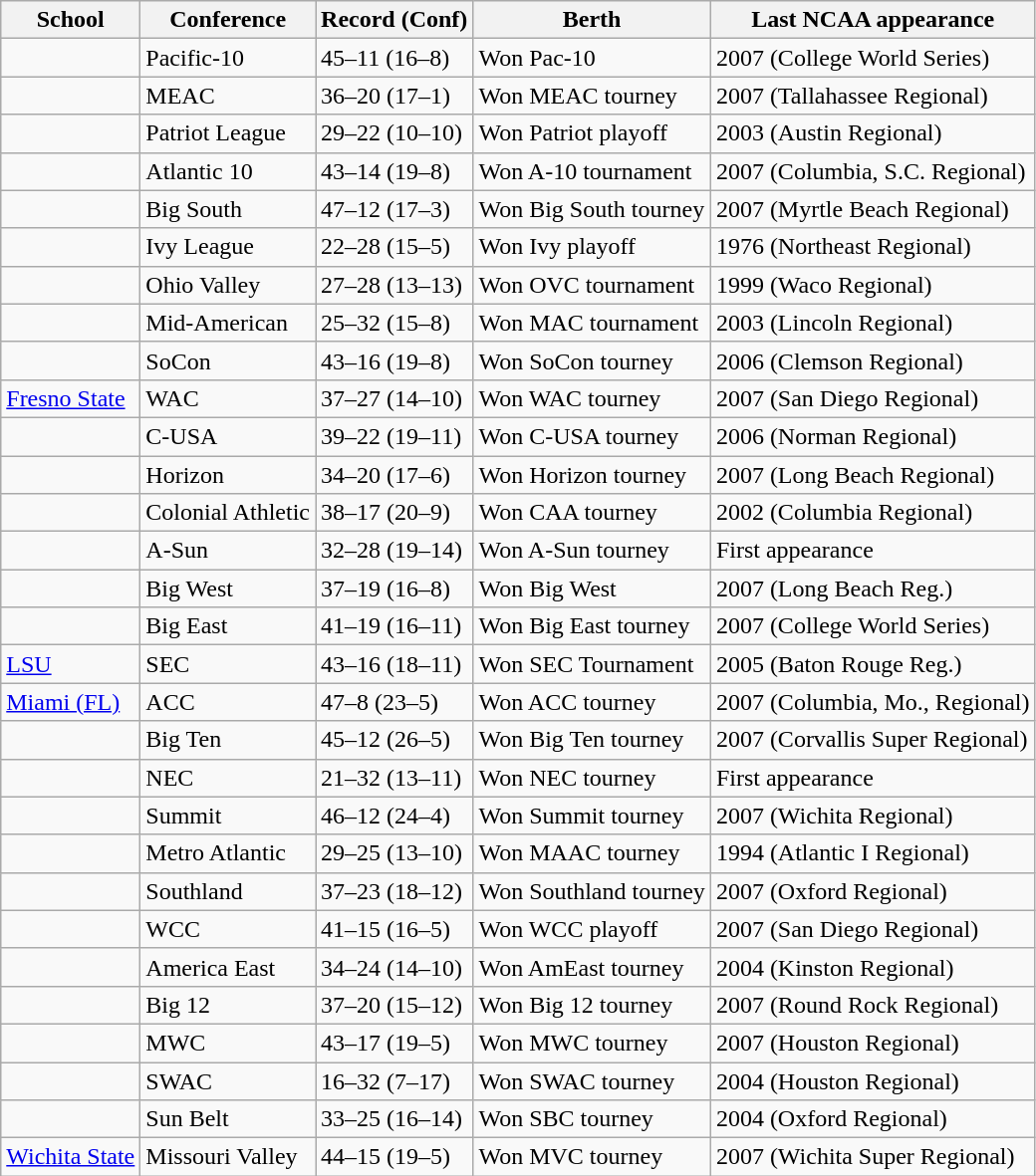<table class="wikitable sortable">
<tr>
<th>School</th>
<th>Conference</th>
<th>Record (Conf)</th>
<th>Berth</th>
<th>Last NCAA appearance</th>
</tr>
<tr>
<td></td>
<td>Pacific-10</td>
<td>45–11 (16–8)</td>
<td>Won Pac-10</td>
<td>2007 (College World Series)</td>
</tr>
<tr>
<td></td>
<td>MEAC</td>
<td>36–20 (17–1)</td>
<td>Won MEAC tourney</td>
<td>2007 (Tallahassee Regional)</td>
</tr>
<tr>
<td></td>
<td>Patriot League</td>
<td>29–22 (10–10)</td>
<td>Won Patriot playoff</td>
<td>2003 (Austin Regional)</td>
</tr>
<tr>
<td></td>
<td>Atlantic 10</td>
<td>43–14 (19–8)</td>
<td>Won A-10 tournament</td>
<td>2007 (Columbia, S.C. Regional)</td>
</tr>
<tr>
<td></td>
<td>Big South</td>
<td>47–12 (17–3)</td>
<td>Won Big South tourney</td>
<td>2007 (Myrtle Beach Regional)</td>
</tr>
<tr>
<td></td>
<td>Ivy League</td>
<td>22–28 (15–5)</td>
<td>Won Ivy playoff</td>
<td>1976 (Northeast Regional)</td>
</tr>
<tr>
<td></td>
<td>Ohio Valley</td>
<td>27–28 (13–13)</td>
<td>Won OVC tournament</td>
<td>1999 (Waco Regional)</td>
</tr>
<tr>
<td></td>
<td>Mid-American</td>
<td>25–32 (15–8)</td>
<td>Won MAC tournament</td>
<td>2003 (Lincoln Regional)</td>
</tr>
<tr>
<td></td>
<td>SoCon</td>
<td>43–16 (19–8)</td>
<td>Won SoCon tourney</td>
<td>2006 (Clemson Regional)</td>
</tr>
<tr>
<td><a href='#'>Fresno State</a></td>
<td>WAC</td>
<td>37–27 (14–10)</td>
<td>Won WAC tourney</td>
<td>2007 (San Diego Regional)</td>
</tr>
<tr>
<td></td>
<td>C-USA</td>
<td>39–22 (19–11)</td>
<td>Won C-USA tourney</td>
<td>2006 (Norman Regional)</td>
</tr>
<tr>
<td></td>
<td>Horizon</td>
<td>34–20 (17–6)</td>
<td>Won Horizon tourney</td>
<td>2007 (Long Beach Regional)</td>
</tr>
<tr>
<td></td>
<td>Colonial Athletic</td>
<td>38–17 (20–9)</td>
<td>Won CAA tourney</td>
<td>2002 (Columbia Regional)</td>
</tr>
<tr>
<td></td>
<td>A-Sun</td>
<td>32–28 (19–14)</td>
<td>Won A-Sun tourney</td>
<td>First appearance</td>
</tr>
<tr>
<td></td>
<td>Big West</td>
<td>37–19 (16–8)</td>
<td>Won Big West</td>
<td>2007 (Long Beach Reg.)</td>
</tr>
<tr>
<td></td>
<td>Big East</td>
<td>41–19 (16–11)</td>
<td>Won Big East tourney</td>
<td>2007 (College World Series)</td>
</tr>
<tr>
<td><a href='#'>LSU</a></td>
<td>SEC</td>
<td>43–16 (18–11)</td>
<td>Won SEC Tournament</td>
<td>2005 (Baton Rouge Reg.)</td>
</tr>
<tr>
<td><a href='#'>Miami (FL)</a></td>
<td>ACC</td>
<td>47–8 (23–5)</td>
<td>Won ACC tourney</td>
<td>2007 (Columbia, Mo., Regional)</td>
</tr>
<tr>
<td></td>
<td>Big Ten</td>
<td>45–12 (26–5)</td>
<td>Won Big Ten tourney</td>
<td>2007 (Corvallis Super Regional)</td>
</tr>
<tr>
<td></td>
<td>NEC</td>
<td>21–32 (13–11)</td>
<td>Won NEC tourney</td>
<td>First appearance</td>
</tr>
<tr>
<td></td>
<td>Summit</td>
<td>46–12 (24–4)</td>
<td>Won Summit tourney</td>
<td>2007 (Wichita Regional)</td>
</tr>
<tr>
<td></td>
<td>Metro Atlantic</td>
<td>29–25 (13–10)</td>
<td>Won MAAC tourney</td>
<td>1994 (Atlantic I Regional)</td>
</tr>
<tr>
<td></td>
<td>Southland</td>
<td>37–23 (18–12)</td>
<td>Won Southland tourney</td>
<td>2007 (Oxford Regional)</td>
</tr>
<tr>
<td></td>
<td>WCC</td>
<td>41–15 (16–5)</td>
<td>Won WCC playoff</td>
<td>2007 (San Diego Regional)</td>
</tr>
<tr>
<td></td>
<td>America East</td>
<td>34–24 (14–10)</td>
<td>Won AmEast tourney</td>
<td>2004 (Kinston Regional)</td>
</tr>
<tr>
<td></td>
<td>Big 12</td>
<td>37–20 (15–12)</td>
<td>Won Big 12 tourney</td>
<td>2007 (Round Rock Regional)</td>
</tr>
<tr>
<td></td>
<td>MWC</td>
<td>43–17 (19–5)</td>
<td>Won MWC tourney</td>
<td>2007 (Houston Regional)</td>
</tr>
<tr>
<td></td>
<td>SWAC</td>
<td>16–32 (7–17)</td>
<td>Won SWAC tourney</td>
<td>2004 (Houston Regional)</td>
</tr>
<tr>
<td></td>
<td>Sun Belt</td>
<td>33–25 (16–14)</td>
<td>Won SBC tourney</td>
<td>2004 (Oxford Regional)</td>
</tr>
<tr>
<td><a href='#'>Wichita State</a></td>
<td>Missouri Valley</td>
<td>44–15 (19–5)</td>
<td>Won MVC tourney</td>
<td>2007 (Wichita Super Regional)</td>
</tr>
</table>
